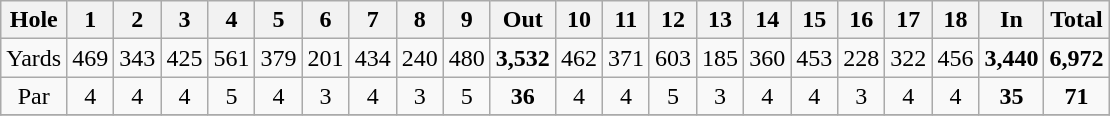<table class="wikitable" style="text-align:center">
<tr>
<th align="left">Hole</th>
<th>1</th>
<th>2</th>
<th>3</th>
<th>4</th>
<th>5</th>
<th>6</th>
<th>7</th>
<th>8</th>
<th>9</th>
<th>Out</th>
<th>10</th>
<th>11</th>
<th>12</th>
<th>13</th>
<th>14</th>
<th>15</th>
<th>16</th>
<th>17</th>
<th>18</th>
<th>In</th>
<th>Total</th>
</tr>
<tr>
<td>Yards</td>
<td>469</td>
<td>343</td>
<td>425</td>
<td>561</td>
<td>379</td>
<td>201</td>
<td>434</td>
<td>240</td>
<td>480</td>
<td><strong>3,532</strong></td>
<td>462</td>
<td>371</td>
<td>603</td>
<td>185</td>
<td>360</td>
<td>453</td>
<td>228</td>
<td>322</td>
<td>456</td>
<td><strong>3,440</strong></td>
<td><strong>6,972</strong></td>
</tr>
<tr>
<td>Par</td>
<td>4</td>
<td>4</td>
<td>4</td>
<td>5</td>
<td>4</td>
<td>3</td>
<td>4</td>
<td>3</td>
<td>5</td>
<td><strong>36</strong></td>
<td>4</td>
<td>4</td>
<td>5</td>
<td>3</td>
<td>4</td>
<td>4</td>
<td>3</td>
<td>4</td>
<td>4</td>
<td><strong>35</strong></td>
<td><strong>71</strong></td>
</tr>
<tr>
</tr>
</table>
